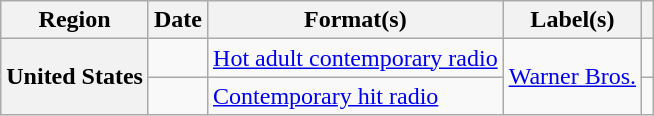<table class="wikitable plainrowheaders" style="text-align:left">
<tr>
<th scope="col">Region</th>
<th scope="col">Date</th>
<th scope="col">Format(s)</th>
<th scope="col">Label(s)</th>
<th scope="col"></th>
</tr>
<tr>
<th scope="row" rowspan="2">United States</th>
<td></td>
<td><a href='#'>Hot adult contemporary radio</a></td>
<td rowspan="2"><a href='#'>Warner Bros.</a></td>
<td></td>
</tr>
<tr>
<td></td>
<td><a href='#'>Contemporary hit radio</a></td>
<td></td>
</tr>
</table>
